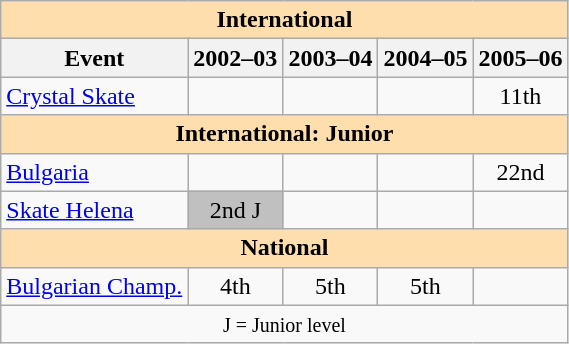<table class="wikitable" style="text-align:center">
<tr>
<th style="background-color: #ffdead; " colspan=5 align=center>International</th>
</tr>
<tr>
<th>Event</th>
<th>2002–03</th>
<th>2003–04</th>
<th>2004–05</th>
<th>2005–06</th>
</tr>
<tr>
<td align=left><a href='#'>Crystal Skate</a></td>
<td></td>
<td></td>
<td></td>
<td>11th</td>
</tr>
<tr>
<th style="background-color: #ffdead; " colspan=5 align=center>International: Junior</th>
</tr>
<tr>
<td align=left> <a href='#'>Bulgaria</a></td>
<td></td>
<td></td>
<td></td>
<td>22nd</td>
</tr>
<tr>
<td align=left><a href='#'>Skate Helena</a></td>
<td bgcolor=silver>2nd J</td>
<td></td>
<td></td>
<td></td>
</tr>
<tr>
<th style="background-color: #ffdead; " colspan=5 align=center>National</th>
</tr>
<tr>
<td align=left><a href='#'>Bulgarian Champ.</a></td>
<td>4th</td>
<td>5th</td>
<td>5th</td>
<td></td>
</tr>
<tr>
<td colspan=5 align=center><small> J = Junior level </small></td>
</tr>
</table>
